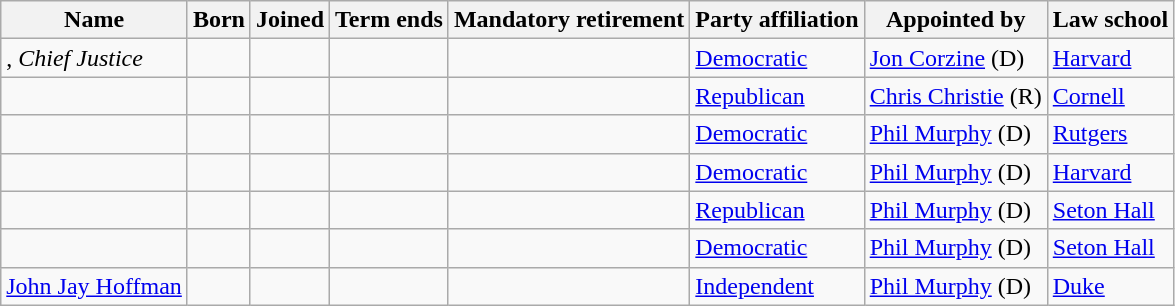<table class="wikitable sortable">
<tr valign="top">
<th>Name</th>
<th>Born</th>
<th>Joined</th>
<th>Term ends</th>
<th>Mandatory retirement</th>
<th>Party affiliation</th>
<th>Appointed by</th>
<th>Law school</th>
</tr>
<tr valign="top">
<td>, <em>Chief Justice</em></td>
<td></td>
<td></td>
<td align="center"></td>
<td></td>
<td><a href='#'>Democratic</a></td>
<td><a href='#'>Jon Corzine</a> (D)</td>
<td><a href='#'>Harvard</a></td>
</tr>
<tr valign="top">
<td></td>
<td></td>
<td></td>
<td align="center"></td>
<td></td>
<td><a href='#'>Republican</a></td>
<td><a href='#'>Chris Christie</a> (R)</td>
<td><a href='#'>Cornell</a></td>
</tr>
<tr>
<td></td>
<td></td>
<td></td>
<td></td>
<td></td>
<td><a href='#'>Democratic</a></td>
<td><a href='#'>Phil Murphy</a> (D)</td>
<td><a href='#'>Rutgers</a></td>
</tr>
<tr>
<td></td>
<td></td>
<td></td>
<td></td>
<td></td>
<td><a href='#'>Democratic</a></td>
<td><a href='#'>Phil Murphy</a> (D)</td>
<td><a href='#'>Harvard</a></td>
</tr>
<tr>
<td></td>
<td></td>
<td></td>
<td></td>
<td></td>
<td><a href='#'>Republican</a></td>
<td><a href='#'>Phil Murphy</a> (D)</td>
<td><a href='#'>Seton Hall</a></td>
</tr>
<tr>
<td></td>
<td></td>
<td></td>
<td></td>
<td></td>
<td><a href='#'>Democratic</a></td>
<td><a href='#'>Phil Murphy</a> (D)</td>
<td><a href='#'>Seton Hall</a></td>
</tr>
<tr>
<td><a href='#'>John Jay Hoffman</a></td>
<td></td>
<td></td>
<td></td>
<td></td>
<td><a href='#'>Independent</a></td>
<td><a href='#'>Phil Murphy</a> (D)</td>
<td><a href='#'>Duke</a></td>
</tr>
</table>
